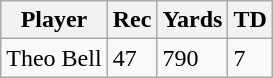<table class="wikitable">
<tr>
<th>Player</th>
<th>Rec</th>
<th>Yards</th>
<th>TD</th>
</tr>
<tr>
<td>Theo Bell</td>
<td>47</td>
<td>790</td>
<td>7</td>
</tr>
</table>
